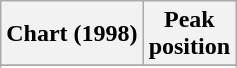<table class="wikitable plainrowheaders" style="text-align:center">
<tr>
<th>Chart (1998)</th>
<th>Peak<br>position</th>
</tr>
<tr>
</tr>
<tr>
</tr>
</table>
